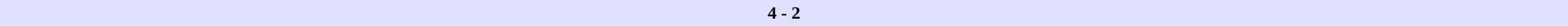<table border=0 cellspacing=0 cellpadding=2 style=font-size:90% width=100%>
<tr bgcolor=#e0e0ff>
<td align=right width=40%></td>
<th>4 - 2</th>
<td align=left width=40%></td>
</tr>
</table>
